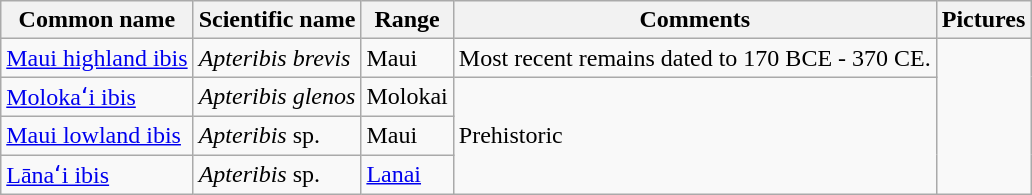<table class="wikitable">
<tr>
<th>Common name</th>
<th>Scientific name</th>
<th>Range</th>
<th class="unsortable">Comments</th>
<th class="unsortable">Pictures</th>
</tr>
<tr>
<td><a href='#'>Maui highland ibis</a></td>
<td><em>Apteribis brevis</em></td>
<td>Maui</td>
<td>Most recent remains dated to 170 BCE - 370 CE.</td>
<td rowspan="4"></td>
</tr>
<tr>
<td><a href='#'>Molokaʻi ibis</a></td>
<td><em>Apteribis glenos</em></td>
<td>Molokai</td>
<td rowspan="3">Prehistoric</td>
</tr>
<tr>
<td><a href='#'>Maui lowland ibis</a></td>
<td><em>Apteribis</em> sp.</td>
<td>Maui</td>
</tr>
<tr>
<td><a href='#'>Lānaʻi ibis</a></td>
<td><em>Apteribis</em> sp.</td>
<td><a href='#'>Lanai</a></td>
</tr>
</table>
